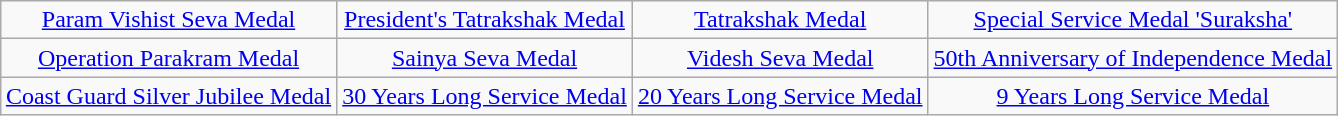<table class="wikitable" style="margin:1em auto; text-align:center;">
<tr>
<td><a href='#'>Param Vishist Seva Medal</a></td>
<td><a href='#'>President's Tatrakshak Medal</a></td>
<td><a href='#'>Tatrakshak Medal</a></td>
<td><a href='#'>Special Service Medal 'Suraksha'</a></td>
</tr>
<tr>
<td><a href='#'>Operation Parakram Medal</a></td>
<td><a href='#'>Sainya Seva Medal</a></td>
<td><a href='#'>Videsh Seva Medal</a></td>
<td><a href='#'>50th Anniversary of Independence Medal</a></td>
</tr>
<tr>
<td><a href='#'>Coast Guard Silver Jubilee Medal</a></td>
<td><a href='#'>30 Years Long Service Medal</a></td>
<td><a href='#'>20 Years Long Service Medal</a></td>
<td><a href='#'>9 Years Long Service Medal</a></td>
</tr>
</table>
